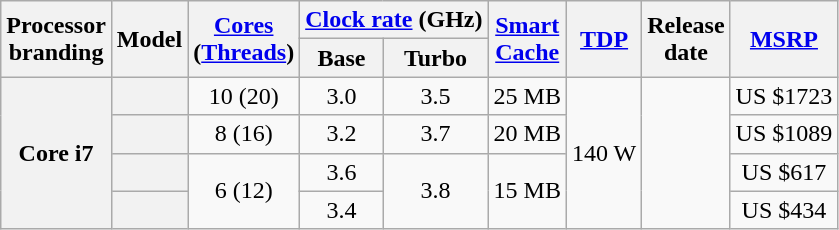<table class="wikitable sortable nowrap" style="text-align: center;">
<tr>
<th class="unsortable" rowspan="2">Processor<br>branding</th>
<th rowspan="2">Model</th>
<th class="unsortable" rowspan="2"><a href='#'>Cores</a><br>(<a href='#'>Threads</a>)</th>
<th colspan="2"><a href='#'>Clock rate</a> (GHz)</th>
<th class="unsortable" rowspan="2"><a href='#'>Smart<br>Cache</a></th>
<th rowspan="2"><a href='#'>TDP</a></th>
<th rowspan="2">Release<br>date</th>
<th class="unsortable" rowspan="2"><a href='#'>MSRP</a></th>
</tr>
<tr>
<th class="unsortable">Base</th>
<th class="unsortable">Turbo</th>
</tr>
<tr>
<th rowspan=4>Core i7</th>
<th style="text-align:left;" data-sort-value="sku4"></th>
<td>10 (20)</td>
<td>3.0</td>
<td>3.5</td>
<td>25 MB</td>
<td rowspan=4>140 W</td>
<td rowspan=4></td>
<td>US $1723</td>
</tr>
<tr>
<th style="text-align:left;" data-sort-value="sku3"></th>
<td>8 (16)</td>
<td>3.2</td>
<td>3.7</td>
<td>20 MB</td>
<td>US $1089</td>
</tr>
<tr>
<th style="text-align:left;" data-sort-value="sku2"></th>
<td rowspan=2>6 (12)</td>
<td>3.6</td>
<td rowspan=2>3.8</td>
<td rowspan=2>15 MB</td>
<td>US $617</td>
</tr>
<tr>
<th style="text-align:left;" data-sort-value="sku1"></th>
<td>3.4</td>
<td>US $434</td>
</tr>
</table>
